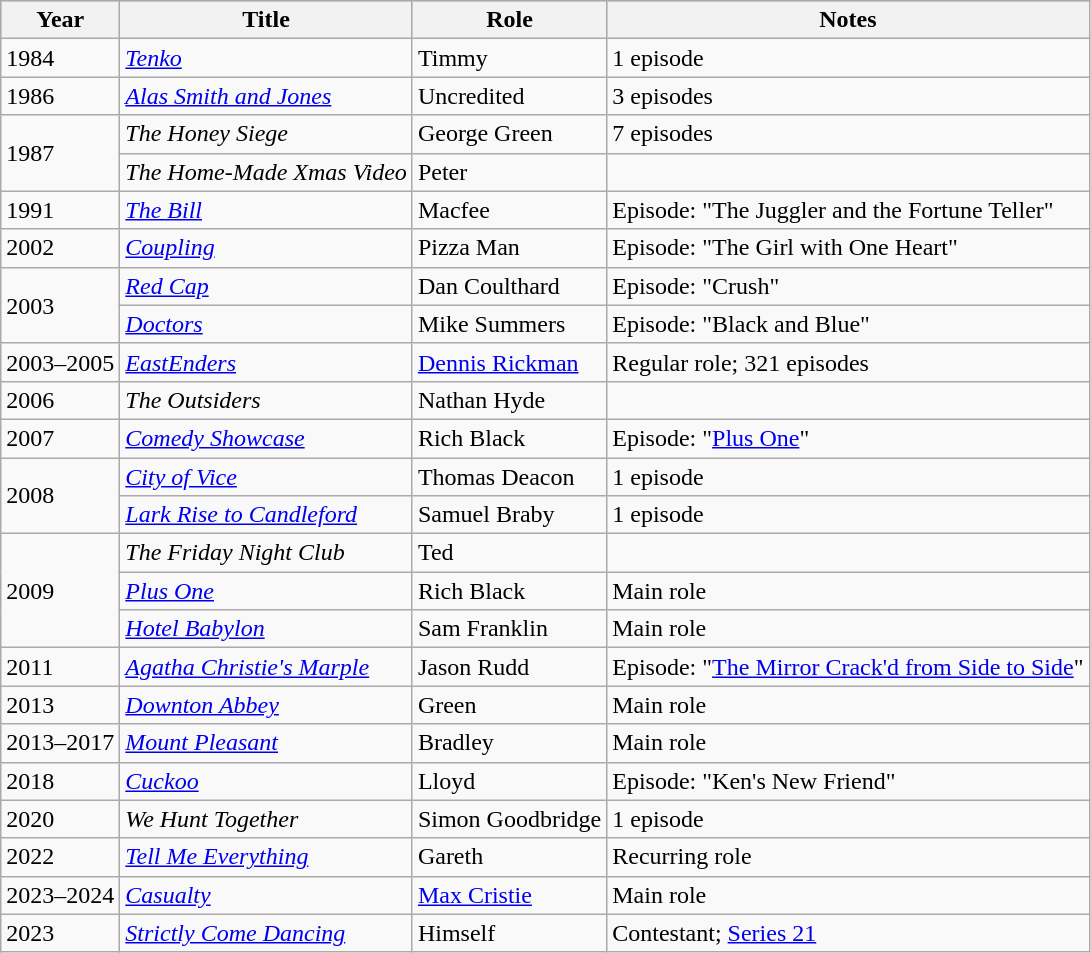<table class="wikitable">
<tr style="background:#b0c4de; text-align:center;">
<th>Year</th>
<th>Title</th>
<th>Role</th>
<th>Notes</th>
</tr>
<tr>
<td>1984</td>
<td><em><a href='#'>Tenko</a></em></td>
<td>Timmy</td>
<td>1 episode</td>
</tr>
<tr>
<td>1986</td>
<td><em><a href='#'>Alas Smith and Jones</a></em></td>
<td>Uncredited</td>
<td>3 episodes</td>
</tr>
<tr>
<td rowspan="2">1987</td>
<td><em>The Honey Siege</em></td>
<td>George Green</td>
<td>7 episodes</td>
</tr>
<tr>
<td><em>The Home-Made Xmas Video</em></td>
<td>Peter</td>
<td></td>
</tr>
<tr>
<td>1991</td>
<td><em><a href='#'>The Bill</a></em></td>
<td>Macfee</td>
<td>Episode: "The Juggler and the Fortune Teller"</td>
</tr>
<tr>
<td>2002</td>
<td><em><a href='#'>Coupling</a></em></td>
<td>Pizza Man</td>
<td>Episode: "The Girl with One Heart"</td>
</tr>
<tr>
<td rowspan="2">2003</td>
<td><em><a href='#'>Red Cap</a></em></td>
<td>Dan Coulthard</td>
<td>Episode: "Crush"</td>
</tr>
<tr>
<td><em><a href='#'>Doctors</a></em></td>
<td>Mike Summers</td>
<td>Episode: "Black and Blue"</td>
</tr>
<tr>
<td>2003–2005</td>
<td><em><a href='#'>EastEnders</a></em></td>
<td><a href='#'>Dennis Rickman</a></td>
<td>Regular role; 321 episodes</td>
</tr>
<tr>
<td>2006</td>
<td><em>The Outsiders</em></td>
<td>Nathan Hyde</td>
<td></td>
</tr>
<tr>
<td>2007</td>
<td><em><a href='#'>Comedy Showcase</a></em></td>
<td>Rich Black</td>
<td>Episode: "<a href='#'>Plus One</a>"</td>
</tr>
<tr>
<td rowspan="2">2008</td>
<td><em><a href='#'>City of Vice</a></em></td>
<td>Thomas Deacon</td>
<td>1 episode</td>
</tr>
<tr>
<td><em><a href='#'>Lark Rise to Candleford</a></em></td>
<td>Samuel Braby</td>
<td>1 episode</td>
</tr>
<tr>
<td rowspan="3">2009</td>
<td><em>The Friday Night Club</em></td>
<td>Ted</td>
<td></td>
</tr>
<tr>
<td><em><a href='#'>Plus One</a></em></td>
<td>Rich Black</td>
<td>Main role</td>
</tr>
<tr>
<td><em><a href='#'>Hotel Babylon</a></em></td>
<td>Sam Franklin</td>
<td>Main role</td>
</tr>
<tr>
<td>2011</td>
<td><em><a href='#'>Agatha Christie's Marple</a></em></td>
<td>Jason Rudd</td>
<td>Episode: "<a href='#'>The Mirror Crack'd from Side to Side</a>"</td>
</tr>
<tr>
<td>2013</td>
<td><em><a href='#'>Downton Abbey</a></em></td>
<td>Green</td>
<td>Main role</td>
</tr>
<tr>
<td>2013–2017</td>
<td><em><a href='#'>Mount Pleasant</a></em></td>
<td>Bradley</td>
<td>Main role</td>
</tr>
<tr>
<td>2018</td>
<td><em><a href='#'>Cuckoo</a></em></td>
<td>Lloyd</td>
<td>Episode: "Ken's New Friend"</td>
</tr>
<tr>
<td>2020</td>
<td><em>We Hunt Together</em></td>
<td>Simon Goodbridge</td>
<td>1 episode</td>
</tr>
<tr>
<td>2022</td>
<td><em><a href='#'>Tell Me Everything</a></em></td>
<td>Gareth</td>
<td>Recurring role</td>
</tr>
<tr>
<td>2023–2024</td>
<td><em><a href='#'>Casualty</a></em></td>
<td><a href='#'>Max Cristie</a></td>
<td>Main role</td>
</tr>
<tr>
<td>2023</td>
<td><em><a href='#'>Strictly Come Dancing</a></em></td>
<td>Himself</td>
<td>Contestant; <a href='#'>Series 21</a></td>
</tr>
</table>
